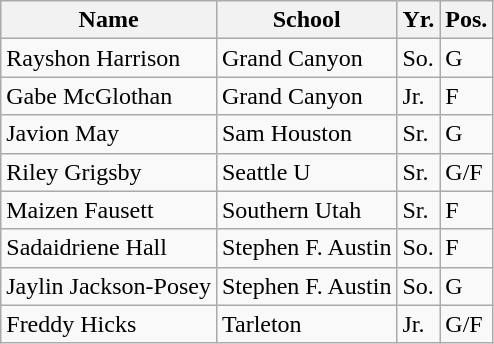<table class="wikitable">
<tr>
<th>Name</th>
<th>School</th>
<th>Yr.</th>
<th>Pos.</th>
</tr>
<tr>
<td>Rayshon Harrison</td>
<td>Grand Canyon</td>
<td>So.</td>
<td>G</td>
</tr>
<tr>
<td>Gabe McGlothan</td>
<td>Grand Canyon</td>
<td>Jr.</td>
<td>F</td>
</tr>
<tr>
<td>Javion May</td>
<td>Sam Houston</td>
<td>Sr.</td>
<td>G</td>
</tr>
<tr>
<td>Riley Grigsby</td>
<td>Seattle U</td>
<td>Sr.</td>
<td>G/F</td>
</tr>
<tr>
<td>Maizen Fausett</td>
<td>Southern Utah</td>
<td>Sr.</td>
<td>F</td>
</tr>
<tr>
<td>Sadaidriene Hall</td>
<td>Stephen F. Austin</td>
<td>So.</td>
<td>F</td>
</tr>
<tr>
<td>Jaylin Jackson-Posey</td>
<td>Stephen F. Austin</td>
<td>So.</td>
<td>G</td>
</tr>
<tr>
<td>Freddy Hicks</td>
<td>Tarleton</td>
<td>Jr.</td>
<td>G/F</td>
</tr>
</table>
